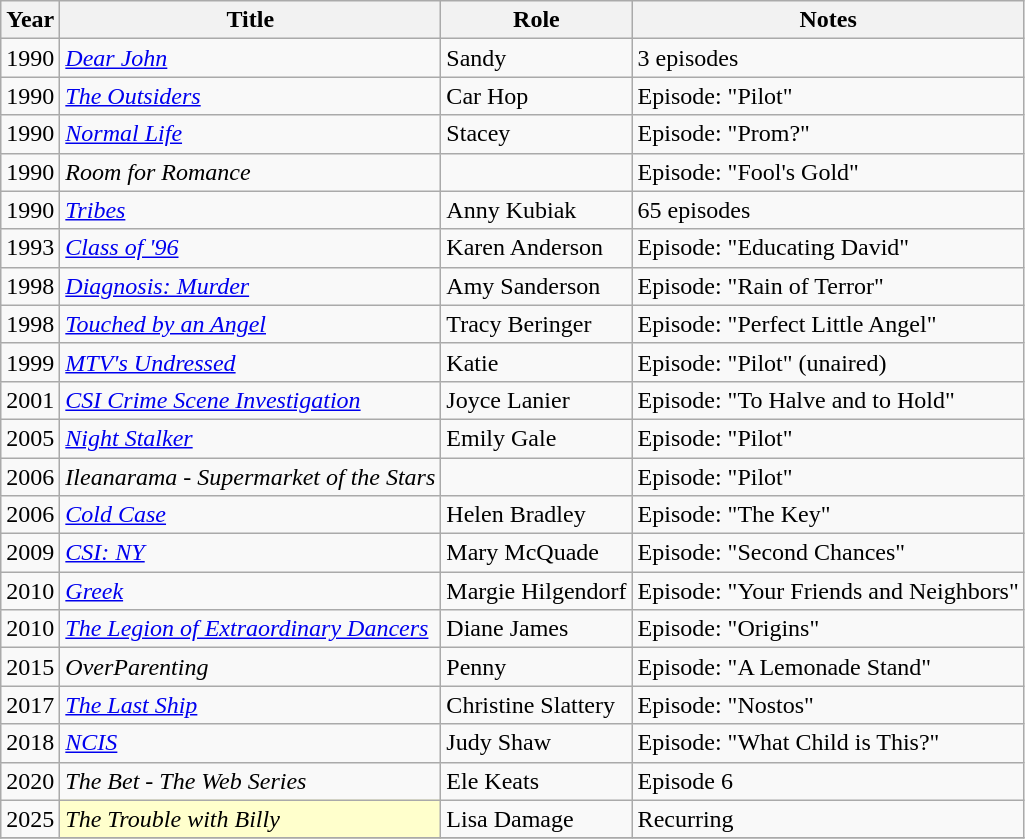<table class="wikitable sortable">
<tr>
<th>Year</th>
<th>Title</th>
<th>Role</th>
<th class="unsortable">Notes</th>
</tr>
<tr>
<td>1990</td>
<td><em><a href='#'>Dear John</a></em></td>
<td>Sandy</td>
<td>3 episodes</td>
</tr>
<tr>
<td>1990</td>
<td><em><a href='#'>The Outsiders</a></em></td>
<td>Car Hop</td>
<td>Episode: "Pilot"</td>
</tr>
<tr>
<td>1990</td>
<td><em><a href='#'>Normal Life</a></em></td>
<td>Stacey</td>
<td>Episode: "Prom?"</td>
</tr>
<tr>
<td>1990</td>
<td><em>Room for Romance</em></td>
<td></td>
<td>Episode: "Fool's Gold"</td>
</tr>
<tr>
<td>1990</td>
<td><em><a href='#'>Tribes</a></em></td>
<td>Anny Kubiak</td>
<td>65 episodes</td>
</tr>
<tr>
<td>1993</td>
<td><em><a href='#'>Class of '96</a></em></td>
<td>Karen Anderson</td>
<td>Episode: "Educating David"</td>
</tr>
<tr>
<td>1998</td>
<td><em><a href='#'>Diagnosis: Murder</a></em></td>
<td>Amy Sanderson</td>
<td>Episode: "Rain of Terror"</td>
</tr>
<tr>
<td>1998</td>
<td><em><a href='#'>Touched by an Angel</a></em></td>
<td>Tracy Beringer</td>
<td>Episode: "Perfect Little Angel"</td>
</tr>
<tr>
<td>1999</td>
<td><em><a href='#'>MTV's Undressed</a></em></td>
<td>Katie</td>
<td>Episode: "Pilot" (unaired)</td>
</tr>
<tr>
<td>2001</td>
<td><em><a href='#'>CSI Crime Scene Investigation</a></em></td>
<td>Joyce Lanier</td>
<td>Episode: "To Halve and to Hold"</td>
</tr>
<tr>
<td>2005</td>
<td><em><a href='#'>Night Stalker</a></em></td>
<td>Emily Gale</td>
<td>Episode: "Pilot"</td>
</tr>
<tr>
<td>2006</td>
<td><em>Ileanarama - Supermarket of the Stars</em></td>
<td></td>
<td>Episode: "Pilot"</td>
</tr>
<tr>
<td>2006</td>
<td><em><a href='#'>Cold Case</a></em></td>
<td>Helen Bradley</td>
<td>Episode: "The Key"</td>
</tr>
<tr>
<td>2009</td>
<td><em><a href='#'>CSI: NY</a></em></td>
<td>Mary McQuade</td>
<td>Episode: "Second Chances"</td>
</tr>
<tr>
<td>2010</td>
<td><em><a href='#'>Greek</a></em></td>
<td>Margie Hilgendorf</td>
<td>Episode: "Your Friends and Neighbors"</td>
</tr>
<tr>
<td>2010</td>
<td><em><a href='#'>The Legion of Extraordinary Dancers</a></em></td>
<td>Diane James</td>
<td>Episode: "Origins"</td>
</tr>
<tr>
<td>2015</td>
<td><em>OverParenting</em></td>
<td>Penny</td>
<td>Episode: "A Lemonade Stand"</td>
</tr>
<tr>
<td>2017</td>
<td><em><a href='#'>The Last Ship</a></em></td>
<td>Christine Slattery</td>
<td>Episode: "Nostos"</td>
</tr>
<tr>
<td>2018</td>
<td><em><a href='#'>NCIS</a></em></td>
<td>Judy Shaw</td>
<td>Episode: "What Child is This?"</td>
</tr>
<tr>
<td>2020</td>
<td><em>The Bet - The Web Series</em></td>
<td>Ele Keats</td>
<td>Episode 6</td>
</tr>
<tr>
<td>2025</td>
<td style="background:#FFFFCC;"><em>The Trouble with Billy</em> </td>
<td>Lisa Damage</td>
<td>Recurring</td>
</tr>
<tr>
</tr>
</table>
